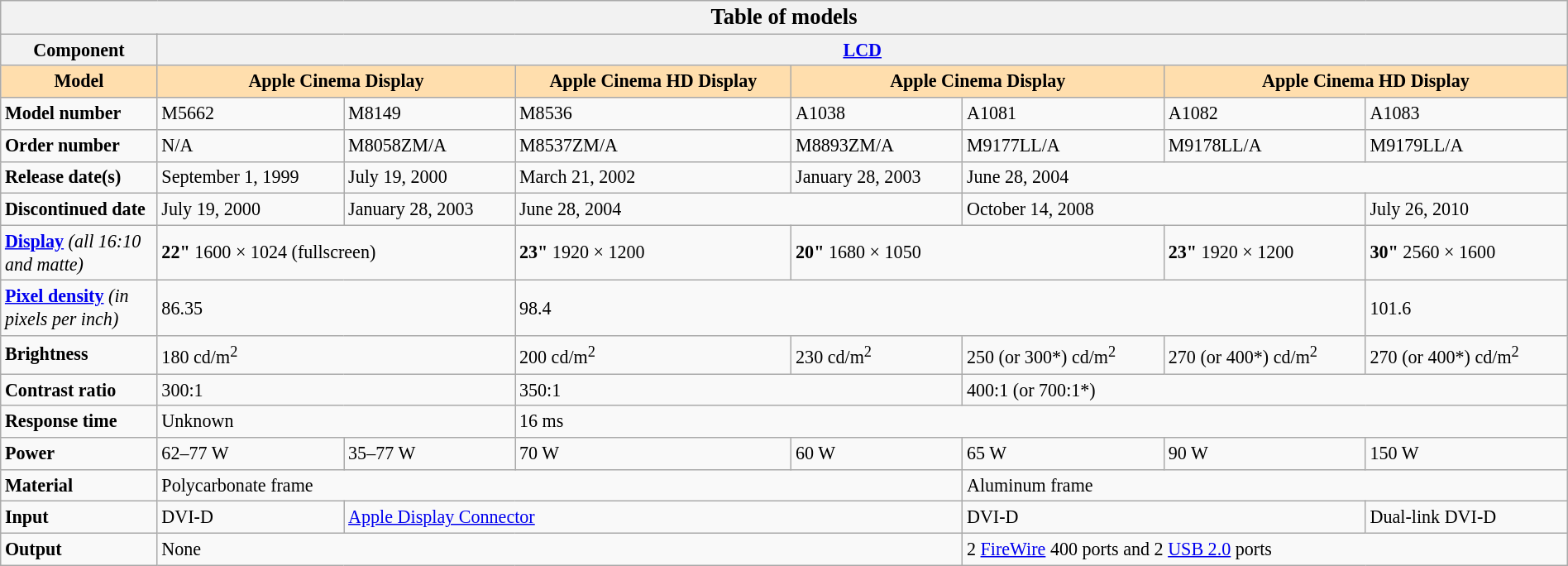<table class="wikitable collapsible" style="width:100%;font-size:92%;line-height:128%;">
<tr>
<th style="text-align:center;" colspan="8"><big>Table of models</big></th>
</tr>
<tr>
<th style= "width:10%">Component</th>
<th colspan="7"><a href='#'>LCD</a></th>
</tr>
<tr>
<th style="background:#ffdead;">Model</th>
<th style="background: #ffdead;" colspan="2">Apple Cinema Display</th>
<th style="background:#ffdead;">Apple Cinema HD Display</th>
<th style="background: #ffdead;" colspan="2">Apple Cinema Display</th>
<th style="background: #ffdead;" colspan="2">Apple Cinema HD Display</th>
</tr>
<tr>
<td><strong>Model number</strong></td>
<td>M5662</td>
<td>M8149</td>
<td>M8536</td>
<td>A1038</td>
<td>A1081</td>
<td>A1082</td>
<td>A1083</td>
</tr>
<tr>
<td><strong>Order number</strong></td>
<td>N/A</td>
<td>M8058ZM/A</td>
<td>M8537ZM/A</td>
<td>M8893ZM/A</td>
<td>M9177LL/A</td>
<td>M9178LL/A</td>
<td>M9179LL/A</td>
</tr>
<tr>
<td><strong>Release date(s)</strong></td>
<td>September 1, 1999</td>
<td>July 19, 2000</td>
<td>March 21, 2002</td>
<td>January 28, 2003</td>
<td colspan=3>June 28, 2004</td>
</tr>
<tr>
<td><strong>Discontinued date</strong></td>
<td>July 19, 2000</td>
<td>January 28, 2003</td>
<td colspan=2>June 28, 2004</td>
<td colspan="2">October 14, 2008</td>
<td>July 26, 2010</td>
</tr>
<tr>
<td><strong><a href='#'>Display</a></strong> <em>(all 16:10 and matte)</em></td>
<td colspan=2><strong>22"</strong> 1600 × 1024 (fullscreen)</td>
<td><strong>23"</strong> 1920 × 1200</td>
<td colspan=2><strong>20"</strong> 1680 × 1050</td>
<td><strong>23"</strong> 1920 × 1200</td>
<td><strong>30"</strong> 2560 × 1600</td>
</tr>
<tr>
<td><strong><a href='#'>Pixel density</a></strong> <em>(in pixels per inch)</em></td>
<td colspan=2>86.35</td>
<td colspan=4>98.4</td>
<td>101.6</td>
</tr>
<tr>
<td><strong>Brightness</strong></td>
<td colspan="2">180 cd/m<sup>2</sup></td>
<td>200 cd/m<sup>2</sup></td>
<td>230 cd/m<sup>2</sup></td>
<td>250 (or 300*) cd/m<sup>2</sup></td>
<td>270 (or 400*) cd/m<sup>2</sup></td>
<td>270 (or 400*) cd/m<sup>2</sup></td>
</tr>
<tr>
<td><strong>Contrast ratio</strong></td>
<td colspan="2">300:1</td>
<td colspan="2">350:1</td>
<td colspan="3">400:1 (or 700:1*)</td>
</tr>
<tr>
<td><strong>Response time</strong></td>
<td colspan=2>Unknown</td>
<td colspan=5>16 ms</td>
</tr>
<tr>
<td><strong>Power</strong></td>
<td>62–77 W</td>
<td>35–77 W</td>
<td>70 W</td>
<td>60 W</td>
<td>65 W</td>
<td>90 W</td>
<td>150 W</td>
</tr>
<tr>
<td><strong>Material</strong></td>
<td colspan=4>Polycarbonate frame</td>
<td colspan=3>Aluminum frame</td>
</tr>
<tr>
<td><strong>Input</strong></td>
<td>DVI-D</td>
<td colspan=3><a href='#'>Apple Display Connector</a></td>
<td colspan=2>DVI-D</td>
<td>Dual-link DVI-D</td>
</tr>
<tr>
<td><strong>Output</strong></td>
<td colspan="4">None</td>
<td colspan=3>2 <a href='#'>FireWire</a> 400 ports and 2 <a href='#'>USB 2.0</a> ports</td>
</tr>
</table>
